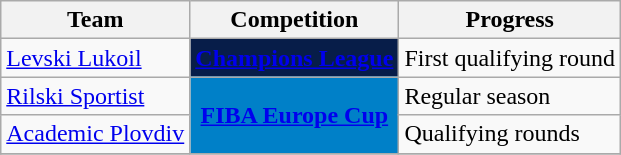<table class="wikitable sortable">
<tr>
<th>Team</th>
<th>Competition</th>
<th>Progress</th>
</tr>
<tr>
<td><a href='#'>Levski Lukoil</a></td>
<td style="background-color:#071D49;color:#D0D3D4;text-align:center"><strong><a href='#'><span>Champions League</span></a></strong></td>
<td>First qualifying round</td>
</tr>
<tr>
<td><a href='#'>Rilski Sportist</a></td>
<td style="background-color:#0080c8;color:#D0D3D4;text-align:center"  rowspan=2><strong><a href='#'><span>FIBA Europe Cup</span></a></strong></td>
<td>Regular season</td>
</tr>
<tr>
<td><a href='#'>Academic Plovdiv</a></td>
<td>Qualifying rounds</td>
</tr>
<tr>
</tr>
</table>
